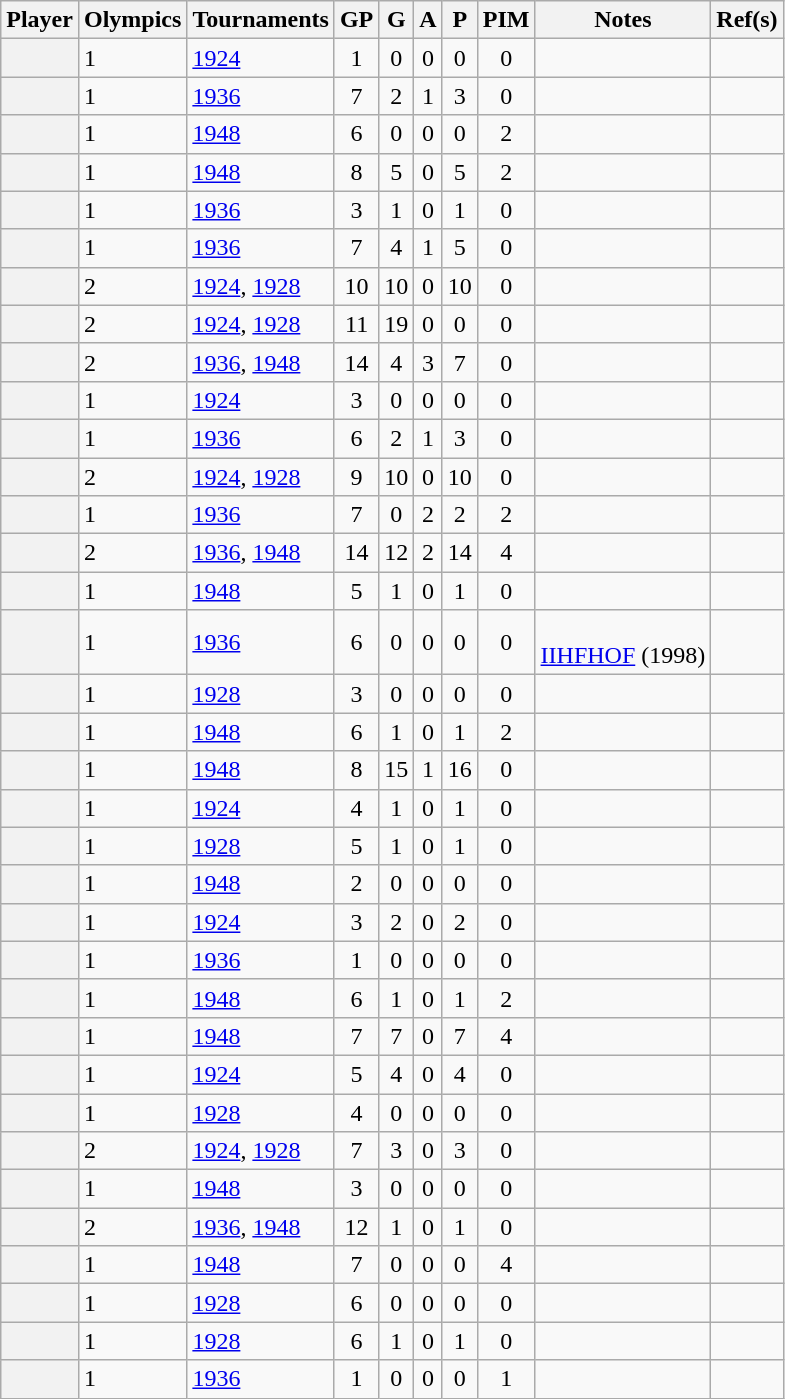<table class="wikitable sortable plainrowheaders" style="text-align:center;">
<tr>
<th scope="col">Player</th>
<th scope="col">Olympics</th>
<th scope="col">Tournaments</th>
<th scope="col">GP</th>
<th scope="col">G</th>
<th scope="col">A</th>
<th scope="col">P</th>
<th scope="col">PIM</th>
<th scope="col">Notes</th>
<th scope="col" class="unsortable">Ref(s)</th>
</tr>
<tr>
<th scope="row"></th>
<td align=left>1</td>
<td align=left><a href='#'>1924</a></td>
<td>1</td>
<td>0</td>
<td>0</td>
<td>0</td>
<td>0</td>
<td align=left></td>
<td align=center></td>
</tr>
<tr>
<th scope="row"></th>
<td align=left>1</td>
<td align=left><a href='#'>1936</a></td>
<td>7</td>
<td>2</td>
<td>1</td>
<td>3</td>
<td>0</td>
<td align=left></td>
<td align=center></td>
</tr>
<tr>
<th scope="row"></th>
<td align=left>1</td>
<td align=left><a href='#'>1948</a></td>
<td>6</td>
<td>0</td>
<td>0</td>
<td>0</td>
<td>2</td>
<td align=left></td>
<td align=center></td>
</tr>
<tr>
<th scope="row"></th>
<td align=left>1</td>
<td align=left><a href='#'>1948</a></td>
<td>8</td>
<td>5</td>
<td>0</td>
<td>5</td>
<td>2</td>
<td align=left></td>
<td align=center></td>
</tr>
<tr>
<th scope="row"></th>
<td align=left>1</td>
<td align=left><a href='#'>1936</a></td>
<td>3</td>
<td>1</td>
<td>0</td>
<td>1</td>
<td>0</td>
<td align=left></td>
<td align=center></td>
</tr>
<tr>
<th scope="row"></th>
<td align=left>1</td>
<td align=left><a href='#'>1936</a></td>
<td>7</td>
<td>4</td>
<td>1</td>
<td>5</td>
<td>0</td>
<td align=left></td>
<td align=center></td>
</tr>
<tr>
<th scope="row"></th>
<td align=left>2</td>
<td align=left><a href='#'>1924</a>, <a href='#'>1928</a></td>
<td>10</td>
<td>10</td>
<td>0</td>
<td>10</td>
<td>0</td>
<td align=left></td>
<td align=center></td>
</tr>
<tr>
<th scope="row"></th>
<td align=left>2</td>
<td align=left><a href='#'>1924</a>, <a href='#'>1928</a></td>
<td>11</td>
<td>19</td>
<td>0</td>
<td>0</td>
<td>0</td>
<td align=left></td>
<td align=center></td>
</tr>
<tr>
<th scope="row"></th>
<td align=left>2</td>
<td align=left><a href='#'>1936</a>, <a href='#'>1948</a></td>
<td>14</td>
<td>4</td>
<td>3</td>
<td>7</td>
<td>0</td>
<td align=left></td>
<td align=center></td>
</tr>
<tr>
<th scope="row"></th>
<td align=left>1</td>
<td align=left><a href='#'>1924</a></td>
<td>3</td>
<td>0</td>
<td>0</td>
<td>0</td>
<td>0</td>
<td align=left></td>
<td align=center></td>
</tr>
<tr>
<th scope="row"></th>
<td align=left>1</td>
<td align=left><a href='#'>1936</a></td>
<td>6</td>
<td>2</td>
<td>1</td>
<td>3</td>
<td>0</td>
<td align=left></td>
<td align=center></td>
</tr>
<tr>
<th scope="row"></th>
<td align=left>2</td>
<td align=left><a href='#'>1924</a>, <a href='#'>1928</a></td>
<td>9</td>
<td>10</td>
<td>0</td>
<td>10</td>
<td>0</td>
<td align=left></td>
<td align=center></td>
</tr>
<tr>
<th scope="row"></th>
<td align=left>1</td>
<td align=left><a href='#'>1936</a></td>
<td>7</td>
<td>0</td>
<td>2</td>
<td>2</td>
<td>2</td>
<td align=left></td>
<td align=center></td>
</tr>
<tr>
<th scope="row"></th>
<td align=left>2</td>
<td align=left><a href='#'>1936</a>, <a href='#'>1948</a></td>
<td>14</td>
<td>12</td>
<td>2</td>
<td>14</td>
<td>4</td>
<td align=left></td>
<td align=center></td>
</tr>
<tr>
<th scope="row"></th>
<td align=left>1</td>
<td align=left><a href='#'>1948</a></td>
<td>5</td>
<td>1</td>
<td>0</td>
<td>1</td>
<td>0</td>
<td align=left></td>
<td align=center></td>
</tr>
<tr>
<th scope="row"></th>
<td align=left>1</td>
<td align=left><a href='#'>1936</a></td>
<td>6</td>
<td>0</td>
<td>0</td>
<td>0</td>
<td>0</td>
<td align=left> <br><a href='#'>IIHFHOF</a> (1998)</td>
<td align=center></td>
</tr>
<tr>
<th scope="row"></th>
<td align=left>1</td>
<td align=left><a href='#'>1928</a></td>
<td>3</td>
<td>0</td>
<td>0</td>
<td>0</td>
<td>0</td>
<td align=left></td>
<td align=center></td>
</tr>
<tr>
<th scope="row"></th>
<td align=left>1</td>
<td align=left><a href='#'>1948</a></td>
<td>6</td>
<td>1</td>
<td>0</td>
<td>1</td>
<td>2</td>
<td align=left></td>
<td align=center></td>
</tr>
<tr>
<th scope="row"></th>
<td align=left>1</td>
<td align=left><a href='#'>1948</a></td>
<td>8</td>
<td>15</td>
<td>1</td>
<td>16</td>
<td>0</td>
<td align=left></td>
<td align=center></td>
</tr>
<tr>
<th scope="row"></th>
<td align=left>1</td>
<td align=left><a href='#'>1924</a></td>
<td>4</td>
<td>1</td>
<td>0</td>
<td>1</td>
<td>0</td>
<td align=left></td>
<td align=center></td>
</tr>
<tr>
<th scope="row"></th>
<td align=left>1</td>
<td align=left><a href='#'>1928</a></td>
<td>5</td>
<td>1</td>
<td>0</td>
<td>1</td>
<td>0</td>
<td align=left></td>
<td align=center></td>
</tr>
<tr>
<th scope="row"></th>
<td align=left>1</td>
<td align=left><a href='#'>1948</a></td>
<td>2</td>
<td>0</td>
<td>0</td>
<td>0</td>
<td>0</td>
<td align=left></td>
<td align=center></td>
</tr>
<tr>
<th scope="row"></th>
<td align=left>1</td>
<td align=left><a href='#'>1924</a></td>
<td>3</td>
<td>2</td>
<td>0</td>
<td>2</td>
<td>0</td>
<td align=left></td>
<td align=center></td>
</tr>
<tr>
<th scope="row"></th>
<td align=left>1</td>
<td align=left><a href='#'>1936</a></td>
<td>1</td>
<td>0</td>
<td>0</td>
<td>0</td>
<td>0</td>
<td align=left></td>
<td align=center></td>
</tr>
<tr>
<th scope="row"></th>
<td align=left>1</td>
<td align=left><a href='#'>1948</a></td>
<td>6</td>
<td>1</td>
<td>0</td>
<td>1</td>
<td>2</td>
<td align=left></td>
<td align=center></td>
</tr>
<tr>
<th scope="row"></th>
<td align=left>1</td>
<td align=left><a href='#'>1948</a></td>
<td>7</td>
<td>7</td>
<td>0</td>
<td>7</td>
<td>4</td>
<td align=left></td>
<td align=center></td>
</tr>
<tr>
<th scope="row"></th>
<td align=left>1</td>
<td align=left><a href='#'>1924</a></td>
<td>5</td>
<td>4</td>
<td>0</td>
<td>4</td>
<td>0</td>
<td align=left></td>
<td align=center></td>
</tr>
<tr>
<th scope="row"></th>
<td align=left>1</td>
<td align=left><a href='#'>1928</a></td>
<td>4</td>
<td>0</td>
<td>0</td>
<td>0</td>
<td>0</td>
<td align=left></td>
<td align=center></td>
</tr>
<tr>
<th scope="row"></th>
<td align=left>2</td>
<td align=left><a href='#'>1924</a>, <a href='#'>1928</a></td>
<td>7</td>
<td>3</td>
<td>0</td>
<td>3</td>
<td>0</td>
<td align=left></td>
<td align=center></td>
</tr>
<tr>
<th scope="row"></th>
<td align=left>1</td>
<td align=left><a href='#'>1948</a></td>
<td>3</td>
<td>0</td>
<td>0</td>
<td>0</td>
<td>0</td>
<td align=left></td>
<td align=center></td>
</tr>
<tr>
<th scope="row"></th>
<td align=left>2</td>
<td align=left><a href='#'>1936</a>, <a href='#'>1948</a></td>
<td>12</td>
<td>1</td>
<td>0</td>
<td>1</td>
<td>0</td>
<td align=left></td>
<td align=center></td>
</tr>
<tr>
<th scope="row"></th>
<td align=left>1</td>
<td align=left><a href='#'>1948</a></td>
<td>7</td>
<td>0</td>
<td>0</td>
<td>0</td>
<td>4</td>
<td align=left></td>
<td align=center></td>
</tr>
<tr>
<th scope="row"></th>
<td align=left>1</td>
<td align=left><a href='#'>1928</a></td>
<td>6</td>
<td>0</td>
<td>0</td>
<td>0</td>
<td>0</td>
<td align=left></td>
<td align=center></td>
</tr>
<tr>
<th scope="row"></th>
<td align=left>1</td>
<td align=left><a href='#'>1928</a></td>
<td>6</td>
<td>1</td>
<td>0</td>
<td>1</td>
<td>0</td>
<td align=left></td>
<td align=center></td>
</tr>
<tr>
<th scope="row"></th>
<td align=left>1</td>
<td align=left><a href='#'>1936</a></td>
<td>1</td>
<td>0</td>
<td>0</td>
<td>0</td>
<td>1</td>
<td align=left></td>
<td align=center></td>
</tr>
</table>
